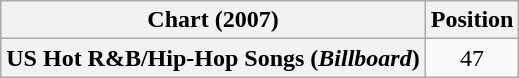<table class="wikitable plainrowheaders" style="text-align:center">
<tr>
<th scope="col">Chart (2007)</th>
<th scope="col">Position</th>
</tr>
<tr>
<th scope="row">US Hot R&B/Hip-Hop Songs (<em>Billboard</em>)</th>
<td>47</td>
</tr>
</table>
